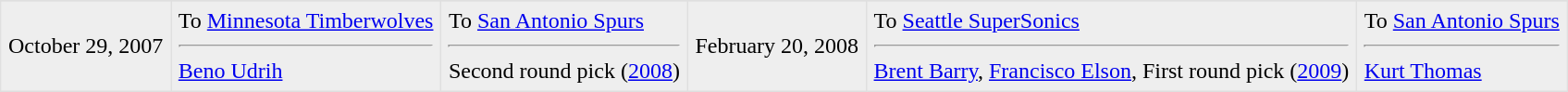<table border=1 style="border-collapse:collapse" bordercolor="#DFDFDF"  cellpadding="5">
<tr>
</tr>
<tr bgcolor="eeeeee">
<td>October 29, 2007</td>
<td valign="top">To <a href='#'>Minnesota Timberwolves</a><hr><a href='#'>Beno Udrih</a></td>
<td valign="top">To <a href='#'>San Antonio Spurs</a><hr>Second round pick (<a href='#'>2008</a>)</td>
<td>February 20, 2008</td>
<td valign="top">To <a href='#'>Seattle SuperSonics</a><hr><a href='#'>Brent Barry</a>, <a href='#'>Francisco Elson</a>, First round pick (<a href='#'>2009</a>)</td>
<td valign="top">To <a href='#'>San Antonio Spurs</a><hr><a href='#'>Kurt Thomas</a></td>
</tr>
</table>
